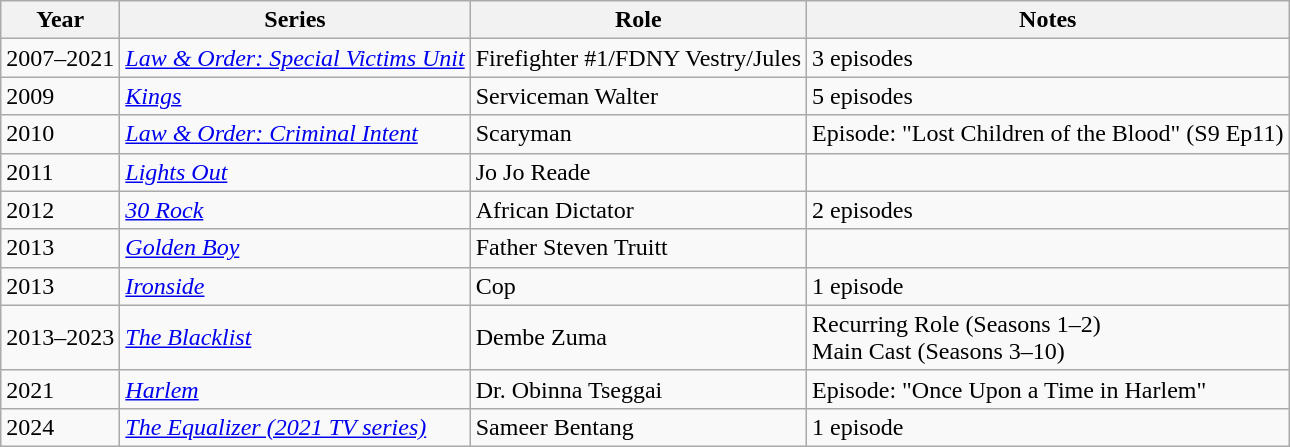<table class="wikitable">
<tr>
<th>Year</th>
<th>Series</th>
<th>Role</th>
<th>Notes</th>
</tr>
<tr>
<td>2007–2021</td>
<td><em><a href='#'>Law & Order: Special Victims Unit</a></em></td>
<td>Firefighter #1/FDNY Vestry/Jules</td>
<td>3 episodes</td>
</tr>
<tr>
<td>2009</td>
<td><em><a href='#'>Kings</a></em></td>
<td>Serviceman Walter</td>
<td>5 episodes</td>
</tr>
<tr>
<td>2010</td>
<td><em><a href='#'>Law & Order: Criminal Intent</a></em></td>
<td>Scaryman</td>
<td>Episode: "Lost Children of the Blood" (S9 Ep11)</td>
</tr>
<tr>
<td>2011</td>
<td><em><a href='#'>Lights Out</a></em></td>
<td>Jo Jo Reade</td>
<td></td>
</tr>
<tr>
<td>2012</td>
<td><em><a href='#'>30 Rock</a></em></td>
<td>African Dictator</td>
<td>2 episodes</td>
</tr>
<tr>
<td>2013</td>
<td><em><a href='#'>Golden Boy</a></em></td>
<td>Father Steven Truitt</td>
<td></td>
</tr>
<tr>
<td>2013</td>
<td><em><a href='#'>Ironside</a></em></td>
<td>Cop</td>
<td>1 episode</td>
</tr>
<tr>
<td>2013–2023</td>
<td><em><a href='#'>The Blacklist</a></em></td>
<td>Dembe Zuma</td>
<td>Recurring Role (Seasons 1–2)<br>Main Cast (Seasons 3–10)</td>
</tr>
<tr>
<td>2021</td>
<td><em><a href='#'>Harlem</a></em></td>
<td>Dr. Obinna Tseggai</td>
<td>Episode: "Once Upon a Time in Harlem"</td>
</tr>
<tr>
<td>2024</td>
<td><em><a href='#'>The Equalizer (2021 TV series)</a></em></td>
<td>Sameer Bentang</td>
<td>1 episode</td>
</tr>
</table>
